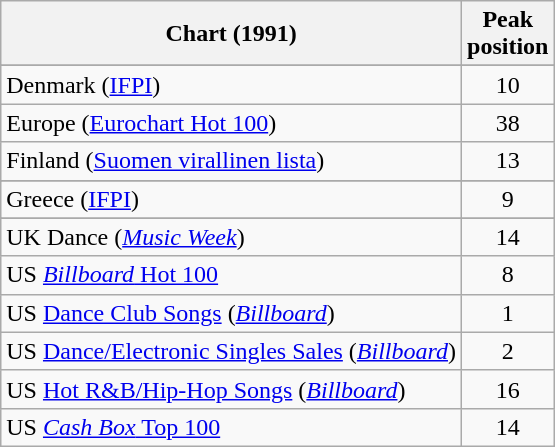<table class="wikitable sortable">
<tr>
<th>Chart (1991)</th>
<th>Peak<br>position</th>
</tr>
<tr>
</tr>
<tr>
</tr>
<tr>
</tr>
<tr>
</tr>
<tr>
</tr>
<tr>
<td>Denmark (<a href='#'>IFPI</a>)</td>
<td align="center">10</td>
</tr>
<tr>
<td>Europe (<a href='#'>Eurochart Hot 100</a>)</td>
<td align="center">38</td>
</tr>
<tr>
<td>Finland (<a href='#'>Suomen virallinen lista</a>)</td>
<td align="center">13</td>
</tr>
<tr>
</tr>
<tr>
</tr>
<tr>
<td>Greece (<a href='#'>IFPI</a>)</td>
<td align="center">9</td>
</tr>
<tr>
</tr>
<tr>
</tr>
<tr>
</tr>
<tr>
</tr>
<tr>
</tr>
<tr>
<td>UK Dance (<em><a href='#'>Music Week</a></em>)</td>
<td align="center">14</td>
</tr>
<tr>
<td>US <a href='#'><em>Billboard</em> Hot 100</a></td>
<td align="center">8</td>
</tr>
<tr>
<td>US <a href='#'>Dance Club Songs</a> (<em><a href='#'>Billboard</a></em>)</td>
<td align="center">1</td>
</tr>
<tr>
<td>US <a href='#'>Dance/Electronic Singles Sales</a> (<em><a href='#'>Billboard</a></em>)</td>
<td align="center">2</td>
</tr>
<tr>
<td>US <a href='#'>Hot R&B/Hip-Hop Songs</a> (<em><a href='#'>Billboard</a></em>)</td>
<td align="center">16</td>
</tr>
<tr>
<td>US <a href='#'><em>Cash Box</em> Top 100</a></td>
<td align="center">14</td>
</tr>
</table>
